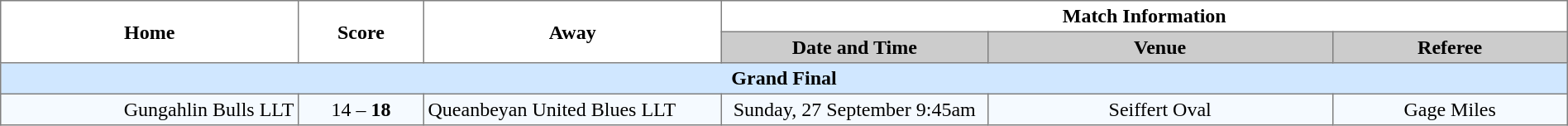<table width="100%" cellspacing="0" cellpadding="3" border="1" style="border-collapse:collapse;  text-align:center;">
<tr>
<th rowspan="2" width="19%">Home</th>
<th rowspan="2" width="8%">Score</th>
<th rowspan="2" width="19%">Away</th>
<th colspan="3">Match Information</th>
</tr>
<tr bgcolor="#CCCCCC">
<th width="17%">Date and Time</th>
<th width="22%">Venue</th>
<th width="50%">Referee</th>
</tr>
<tr style="background:#d0e7ff;">
<td colspan="6"><strong>Grand Final</strong></td>
</tr>
<tr style="text-align:center; background:#f5faff;">
<td align="right">Gungahlin Bulls LLT </td>
<td>14 – <strong>18</strong></td>
<td align="left"> Queanbeyan United Blues LLT</td>
<td>Sunday, 27 September 9:45am</td>
<td>Seiffert Oval</td>
<td>Gage Miles</td>
</tr>
</table>
